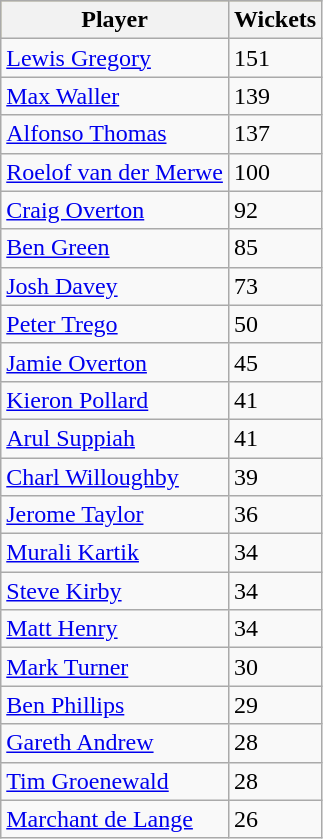<table class="wikitable">
<tr style="background:#bdb76b;">
<th>Player</th>
<th>Wickets</th>
</tr>
<tr>
<td><a href='#'>Lewis Gregory</a></td>
<td>151</td>
</tr>
<tr>
<td><a href='#'>Max Waller</a></td>
<td>139</td>
</tr>
<tr>
<td><a href='#'>Alfonso Thomas</a></td>
<td>137</td>
</tr>
<tr>
<td><a href='#'>Roelof van der Merwe</a></td>
<td>100</td>
</tr>
<tr>
<td><a href='#'>Craig Overton</a></td>
<td>92</td>
</tr>
<tr>
<td><a href='#'>Ben Green</a></td>
<td>85</td>
</tr>
<tr>
<td><a href='#'>Josh Davey</a></td>
<td>73</td>
</tr>
<tr>
<td><a href='#'>Peter Trego</a></td>
<td>50</td>
</tr>
<tr>
<td><a href='#'>Jamie Overton</a></td>
<td>45</td>
</tr>
<tr>
<td><a href='#'>Kieron Pollard</a></td>
<td>41</td>
</tr>
<tr>
<td><a href='#'>Arul Suppiah</a></td>
<td>41</td>
</tr>
<tr>
<td><a href='#'>Charl Willoughby</a></td>
<td>39</td>
</tr>
<tr>
<td><a href='#'>Jerome Taylor</a></td>
<td>36</td>
</tr>
<tr>
<td><a href='#'>Murali Kartik</a></td>
<td>34</td>
</tr>
<tr>
<td><a href='#'>Steve Kirby</a></td>
<td>34</td>
</tr>
<tr>
<td><a href='#'>Matt Henry</a></td>
<td>34</td>
</tr>
<tr>
<td><a href='#'>Mark Turner</a></td>
<td>30</td>
</tr>
<tr>
<td><a href='#'>Ben Phillips</a></td>
<td>29</td>
</tr>
<tr>
<td><a href='#'>Gareth Andrew</a></td>
<td>28</td>
</tr>
<tr>
<td><a href='#'>Tim Groenewald</a></td>
<td>28</td>
</tr>
<tr>
<td><a href='#'>Marchant de Lange</a></td>
<td>26</td>
</tr>
</table>
